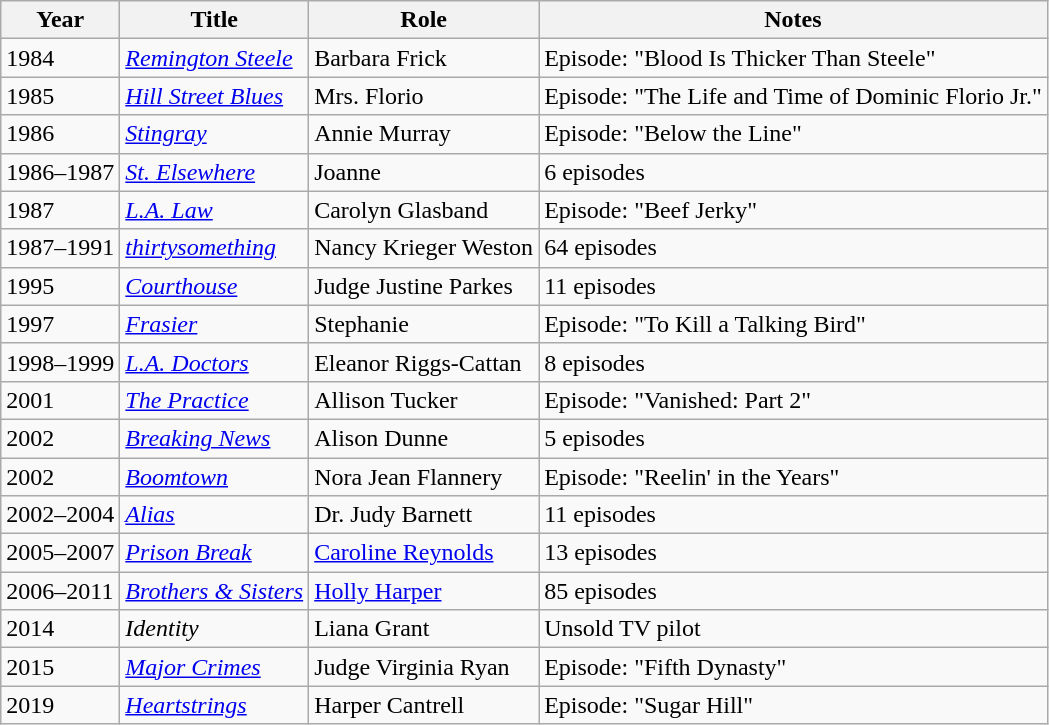<table class="wikitable sortable">
<tr>
<th>Year</th>
<th>Title</th>
<th>Role</th>
<th class="unsortable">Notes</th>
</tr>
<tr>
<td>1984</td>
<td><em><a href='#'>Remington Steele</a></em></td>
<td>Barbara Frick</td>
<td>Episode: "Blood Is Thicker Than Steele"</td>
</tr>
<tr>
<td>1985</td>
<td><em><a href='#'>Hill Street Blues</a></em></td>
<td>Mrs. Florio</td>
<td>Episode: "The Life and Time of Dominic Florio Jr."</td>
</tr>
<tr>
<td>1986</td>
<td><em><a href='#'>Stingray</a></em></td>
<td>Annie Murray</td>
<td>Episode: "Below the Line"</td>
</tr>
<tr>
<td>1986–1987</td>
<td><em><a href='#'>St. Elsewhere</a></em></td>
<td>Joanne</td>
<td>6 episodes</td>
</tr>
<tr>
<td>1987</td>
<td><em><a href='#'>L.A. Law</a></em></td>
<td>Carolyn Glasband</td>
<td>Episode: "Beef Jerky"</td>
</tr>
<tr>
<td>1987–1991</td>
<td><em><a href='#'>thirtysomething</a></em></td>
<td>Nancy Krieger Weston</td>
<td>64 episodes</td>
</tr>
<tr>
<td>1995</td>
<td><em><a href='#'>Courthouse</a></em></td>
<td>Judge Justine Parkes</td>
<td>11 episodes</td>
</tr>
<tr>
<td>1997</td>
<td><em><a href='#'>Frasier</a></em></td>
<td>Stephanie</td>
<td>Episode: "To Kill a Talking Bird"</td>
</tr>
<tr>
<td>1998–1999</td>
<td><em><a href='#'>L.A. Doctors</a></em></td>
<td>Eleanor Riggs-Cattan</td>
<td>8 episodes</td>
</tr>
<tr>
<td>2001</td>
<td><em><a href='#'>The Practice</a></em></td>
<td>Allison Tucker</td>
<td>Episode: "Vanished: Part 2"</td>
</tr>
<tr>
<td>2002</td>
<td><em><a href='#'>Breaking News</a></em></td>
<td>Alison Dunne</td>
<td>5 episodes</td>
</tr>
<tr>
<td>2002</td>
<td><em><a href='#'>Boomtown</a></em></td>
<td>Nora Jean Flannery</td>
<td>Episode: "Reelin' in the Years"</td>
</tr>
<tr>
<td>2002–2004</td>
<td><em><a href='#'>Alias</a></em></td>
<td>Dr. Judy Barnett</td>
<td>11 episodes</td>
</tr>
<tr>
<td>2005–2007</td>
<td><em><a href='#'>Prison Break</a></em></td>
<td><a href='#'>Caroline Reynolds</a></td>
<td>13 episodes</td>
</tr>
<tr>
<td>2006–2011</td>
<td><em><a href='#'>Brothers & Sisters</a></em></td>
<td><a href='#'>Holly Harper</a></td>
<td>85 episodes</td>
</tr>
<tr>
<td>2014</td>
<td><em>Identity</em></td>
<td>Liana Grant</td>
<td>Unsold TV pilot</td>
</tr>
<tr>
<td>2015</td>
<td><em><a href='#'>Major Crimes</a></em></td>
<td>Judge Virginia Ryan</td>
<td>Episode: "Fifth Dynasty"</td>
</tr>
<tr>
<td>2019</td>
<td><em><a href='#'>Heartstrings</a></em></td>
<td>Harper Cantrell</td>
<td>Episode: "Sugar Hill"</td>
</tr>
</table>
